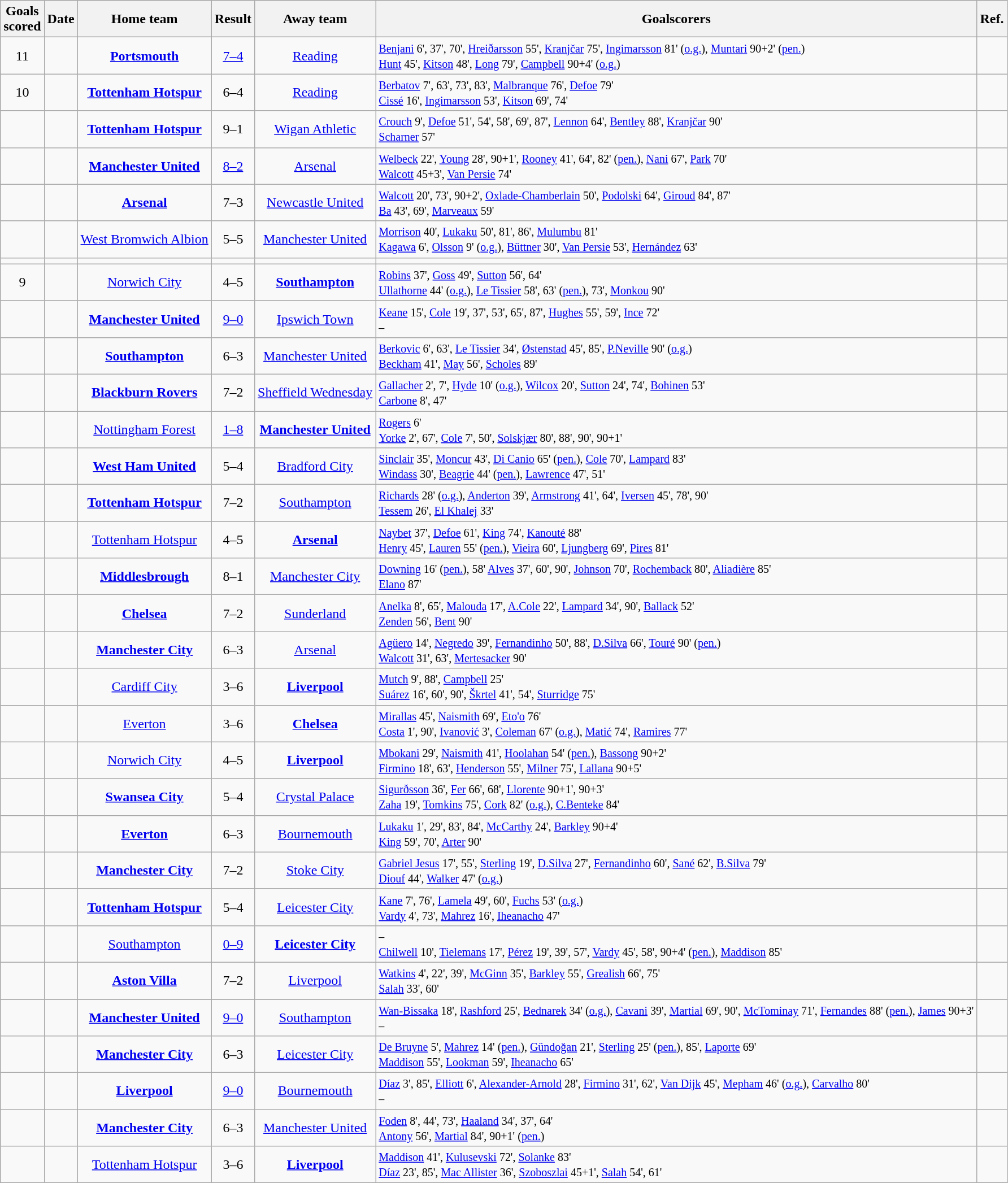<table class="wikitable sortable">
<tr>
<th>Goals <br> scored</th>
<th !width=4%>Date</th>
<th !width=12%>Home team</th>
<th ! align=center>Result</th>
<th !width=12%>Away team</th>
<th ! class="unsortable" align="left">Goalscorers</th>
<th !width=2% class="unsortable" align="center">Ref.</th>
</tr>
<tr>
<td align=center>11</td>
<td></td>
<td style="text-align:center;"><strong><a href='#'>Portsmouth</a></strong></td>
<td align=center><a href='#'>7–4</a></td>
<td style="text-align:center;"><a href='#'>Reading</a></td>
<td><small> <a href='#'>Benjani</a> 6', 37', 70', <a href='#'>Hreiðarsson</a> 55', <a href='#'>Kranjčar</a> 75', <a href='#'>Ingimarsson</a> 81' (<a href='#'>o.g.</a>), <a href='#'>Muntari</a> 90+2' (<a href='#'>pen.</a>)</small><br><small><a href='#'>Hunt</a> 45', <a href='#'>Kitson</a> 48', <a href='#'>Long</a> 79', <a href='#'>Campbell</a> 90+4' (<a href='#'>o.g.</a>)</small></td>
<td></td>
</tr>
<tr>
<td align="center">10</td>
<td></td>
<td style="text-align:center;"><strong><a href='#'>Tottenham Hotspur</a></strong></td>
<td align=center>6–4</td>
<td style="text-align:center;"><a href='#'>Reading</a></td>
<td><small> <a href='#'>Berbatov</a> 7', 63', 73', 83', <a href='#'>Malbranque</a> 76', <a href='#'>Defoe</a> 79'</small><br><small><a href='#'>Cissé</a> 16', <a href='#'>Ingimarsson</a> 53', <a href='#'>Kitson</a> 69', 74'</small></td>
<td></td>
</tr>
<tr>
<td></td>
<td></td>
<td style="text-align:center;"><strong><a href='#'>Tottenham Hotspur</a></strong></td>
<td align=center>9–1</td>
<td style="text-align:center;"><a href='#'>Wigan Athletic</a></td>
<td><small> <a href='#'>Crouch</a> 9', <a href='#'>Defoe</a> 51', 54', 58', 69', 87', <a href='#'>Lennon</a> 64', <a href='#'>Bentley</a> 88', <a href='#'>Kranjčar</a> 90'</small><br><small><a href='#'>Scharner</a> 57'</small></td>
<td></td>
</tr>
<tr>
<td></td>
<td></td>
<td style="text-align:center;"><strong><a href='#'>Manchester United</a></strong></td>
<td align=center><a href='#'>8–2</a></td>
<td style="text-align:center;"><a href='#'>Arsenal</a></td>
<td><small><a href='#'>Welbeck</a> 22', <a href='#'>Young</a> 28', 90+1', <a href='#'>Rooney</a> 41', 64', 82' (<a href='#'>pen.</a>), <a href='#'>Nani</a> 67', <a href='#'>Park</a> 70'</small><br><small><a href='#'>Walcott</a> 45+3', <a href='#'>Van Persie</a> 74'</small></td>
<td></td>
</tr>
<tr>
<td></td>
<td></td>
<td style="text-align:center;"><strong><a href='#'>Arsenal</a></strong></td>
<td align=center>7–3</td>
<td style="text-align:center;"><a href='#'>Newcastle United</a></td>
<td><small> <a href='#'>Walcott</a> 20', 73', 90+2', <a href='#'>Oxlade-Chamberlain</a> 50', <a href='#'>Podolski</a> 64', <a href='#'>Giroud</a> 84', 87'</small><br><small><a href='#'>Ba</a> 43', 69', <a href='#'>Marveaux</a> 59'</small></td>
<td></td>
</tr>
<tr>
<td></td>
<td></td>
<td style="text-align:center;"><a href='#'>West Bromwich Albion</a></td>
<td align=center>5–5</td>
<td style="text-align:center;"><a href='#'>Manchester United</a></td>
<td><small> <a href='#'>Morrison</a> 40', <a href='#'>Lukaku</a> 50', 81', 86', <a href='#'>Mulumbu</a> 81'</small><br><small><a href='#'>Kagawa</a> 6', <a href='#'>Olsson</a> 9' (<a href='#'>o.g.</a>), <a href='#'>Büttner</a> 30', <a href='#'>Van Persie</a> 53', <a href='#'>Hernández</a> 63'</small></td>
<td></td>
</tr>
<tr>
<td align="center"></td>
<td></td>
<td style="text-align: center;"></td>
<td align="center"></td>
<td style="text-align: center;"></td>
<td></td>
<td></td>
</tr>
<tr>
<td align="center">9</td>
<td></td>
<td style="text-align:center;"><a href='#'>Norwich City</a></td>
<td align="center">4–5</td>
<td style="text-align:center;"><strong><a href='#'>Southampton</a></strong></td>
<td><small> <a href='#'>Robins</a> 37', <a href='#'>Goss</a> 49', <a href='#'>Sutton</a> 56', 64'</small><br><small>  <a href='#'>Ullathorne</a> 44' (<a href='#'>o.g.</a>), <a href='#'>Le Tissier</a> 58', 63' (<a href='#'>pen.</a>), 73', <a href='#'>Monkou</a> 90'</small></td>
<td></td>
</tr>
<tr>
<td></td>
<td></td>
<td style="text-align:center;"><strong><a href='#'>Manchester United</a></strong></td>
<td align="center"><a href='#'>9–0</a></td>
<td style="text-align:center;"><a href='#'>Ipswich Town</a></td>
<td><small> <a href='#'>Keane</a> 15', <a href='#'>Cole</a> 19', 37', 53', 65', 87', <a href='#'>Hughes</a> 55', 59', <a href='#'>Ince</a> 72' </small><br><small> – </small></td>
<td></td>
</tr>
<tr>
<td></td>
<td></td>
<td style="text-align:center;"><strong><a href='#'>Southampton</a></strong></td>
<td align="center">6–3</td>
<td style="text-align:center;"><a href='#'>Manchester United</a></td>
<td><small> <a href='#'>Berkovic</a> 6', 63', <a href='#'>Le Tissier</a> 34', <a href='#'>Østenstad</a> 45', 85', <a href='#'>P.Neville</a> 90' (<a href='#'>o.g.</a>)</small><br><small><a href='#'>Beckham</a> 41', <a href='#'>May</a> 56', <a href='#'>Scholes</a> 89'</small></td>
<td></td>
</tr>
<tr>
<td></td>
<td></td>
<td style="text-align:center;"><strong><a href='#'>Blackburn Rovers</a></strong></td>
<td align="center">7–2</td>
<td style="text-align:center;"><a href='#'>Sheffield Wednesday</a></td>
<td><small> <a href='#'>Gallacher</a> 2', 7', <a href='#'>Hyde</a> 10' (<a href='#'>o.g.</a>), <a href='#'>Wilcox</a> 20', <a href='#'>Sutton</a> 24', 74', <a href='#'>Bohinen</a> 53'</small><br><small><a href='#'>Carbone</a> 8', 47'</small></td>
<td></td>
</tr>
<tr>
<td></td>
<td></td>
<td style="text-align:center;"><a href='#'>Nottingham Forest</a></td>
<td align="center"><a href='#'>1–8</a></td>
<td style="text-align:center;"><strong><a href='#'>Manchester United</a></strong></td>
<td><small> <a href='#'>Rogers</a> 6'</small><br><small><a href='#'>Yorke</a> 2', 67', <a href='#'>Cole</a> 7', 50', <a href='#'>Solskjær</a> 80', 88', 90', 90+1'</small></td>
<td></td>
</tr>
<tr>
<td></td>
<td></td>
<td style="text-align:center;"><strong><a href='#'>West Ham United</a></strong></td>
<td align="center">5–4</td>
<td style="text-align:center;"><a href='#'>Bradford City</a></td>
<td><small> <a href='#'>Sinclair</a> 35', <a href='#'>Moncur</a> 43', <a href='#'>Di Canio</a> 65' (<a href='#'>pen.</a>), <a href='#'>Cole</a> 70', <a href='#'>Lampard</a> 83'</small><br><small><a href='#'>Windass</a> 30', <a href='#'>Beagrie</a> 44' (<a href='#'>pen.</a>), <a href='#'>Lawrence</a> 47', 51'</small></td>
<td></td>
</tr>
<tr>
<td></td>
<td></td>
<td style="text-align:center;"><strong><a href='#'>Tottenham Hotspur</a></strong></td>
<td align="center">7–2</td>
<td style="text-align:center;"><a href='#'>Southampton</a></td>
<td><small> <a href='#'>Richards</a> 28' (<a href='#'>o.g.</a>), <a href='#'>Anderton</a> 39', <a href='#'>Armstrong</a> 41', 64', <a href='#'>Iversen</a> 45', 78', 90'</small><br><small><a href='#'>Tessem</a> 26', <a href='#'>El Khalej</a> 33'</small></td>
<td></td>
</tr>
<tr>
<td></td>
<td></td>
<td style="text-align:center;"><a href='#'>Tottenham Hotspur</a></td>
<td align="center">4–5</td>
<td style="text-align:center;"><strong><a href='#'>Arsenal</a></strong></td>
<td><small> <a href='#'>Naybet</a> 37', <a href='#'>Defoe</a> 61', <a href='#'>King</a> 74', <a href='#'>Kanouté</a> 88'</small><br><small><a href='#'>Henry</a> 45', <a href='#'>Lauren</a> 55' (<a href='#'>pen.</a>), <a href='#'>Vieira</a> 60', <a href='#'>Ljungberg</a> 69', <a href='#'>Pires</a> 81'</small></td>
<td></td>
</tr>
<tr>
<td></td>
<td></td>
<td style="text-align:center;"><strong><a href='#'>Middlesbrough</a></strong></td>
<td align="center">8–1</td>
<td style="text-align:center;"><a href='#'>Manchester City</a></td>
<td><small> <a href='#'>Downing</a> 16' (<a href='#'>pen.</a>), 58' <a href='#'>Alves</a> 37', 60', 90', <a href='#'>Johnson</a> 70', <a href='#'>Rochemback</a> 80', <a href='#'>Aliadière</a> 85'</small><br><small><a href='#'>Elano</a> 87'</small></td>
<td></td>
</tr>
<tr>
<td></td>
<td></td>
<td style="text-align:center;"><strong><a href='#'>Chelsea</a></strong></td>
<td align="center">7–2</td>
<td style="text-align:center;"><a href='#'>Sunderland</a></td>
<td><small> <a href='#'>Anelka</a> 8', 65', <a href='#'>Malouda</a> 17', <a href='#'>A.Cole</a> 22', <a href='#'>Lampard</a> 34', 90', <a href='#'>Ballack</a> 52'</small><br><small><a href='#'>Zenden</a> 56', <a href='#'>Bent</a> 90'</small></td>
<td></td>
</tr>
<tr>
<td></td>
<td></td>
<td style="text-align:center;"><strong><a href='#'>Manchester City</a></strong></td>
<td align="center">6–3</td>
<td style="text-align:center;"><a href='#'>Arsenal</a></td>
<td><small> <a href='#'>Agüero</a> 14', <a href='#'>Negredo</a> 39', <a href='#'>Fernandinho</a> 50', 88', <a href='#'>D.Silva</a> 66', <a href='#'>Touré</a> 90' (<a href='#'>pen.</a>)</small><br><small> <a href='#'>Walcott</a> 31', 63', <a href='#'>Mertesacker</a> 90'</small></td>
<td></td>
</tr>
<tr>
<td></td>
<td></td>
<td style="text-align:center;"><a href='#'>Cardiff City</a></td>
<td align="center">3–6</td>
<td style="text-align:center;"><strong><a href='#'>Liverpool</a></strong></td>
<td><small> <a href='#'>Mutch</a> 9', 88', <a href='#'>Campbell</a> 25'</small><br><small><a href='#'>Suárez</a> 16', 60', 90', <a href='#'>Škrtel</a> 41', 54', <a href='#'>Sturridge</a> 75'</small></td>
<td></td>
</tr>
<tr>
<td></td>
<td></td>
<td style="text-align:center;"><a href='#'>Everton</a></td>
<td align="center">3–6</td>
<td style="text-align:center;"><strong><a href='#'>Chelsea</a></strong></td>
<td><small> <a href='#'>Mirallas</a> 45', <a href='#'>Naismith</a> 69', <a href='#'>Eto'o</a> 76'</small><br><small><a href='#'>Costa</a> 1', 90', <a href='#'>Ivanović</a> 3', <a href='#'>Coleman</a> 67' (<a href='#'>o.g.</a>), <a href='#'>Matić</a> 74', <a href='#'>Ramires</a> 77'</small></td>
<td></td>
</tr>
<tr>
<td></td>
<td></td>
<td align="center"><a href='#'>Norwich City</a></td>
<td align="center">4–5</td>
<td align="center"><strong><a href='#'>Liverpool</a></strong></td>
<td><small><a href='#'>Mbokani</a> 29', <a href='#'>Naismith</a> 41', <a href='#'>Hoolahan</a> 54' (<a href='#'>pen.</a>), <a href='#'>Bassong</a> 90+2'</small><br><small><a href='#'>Firmino</a> 18', 63', <a href='#'>Henderson</a> 55', <a href='#'>Milner</a> 75', <a href='#'>Lallana</a> 90+5'</small></td>
<td></td>
</tr>
<tr>
<td></td>
<td></td>
<td align="center"><strong><a href='#'>Swansea City</a></strong></td>
<td align="center">5–4</td>
<td align="center"><a href='#'>Crystal Palace</a></td>
<td><small><a href='#'>Sigurðsson</a> 36', <a href='#'>Fer</a> 66', 68', <a href='#'>Llorente</a> 90+1', 90+3'</small><br><small><a href='#'>Zaha</a> 19', <a href='#'>Tomkins</a> 75', <a href='#'>Cork</a> 82' (<a href='#'>o.g.</a>), <a href='#'>C.Benteke</a> 84'</small></td>
<td></td>
</tr>
<tr>
<td></td>
<td></td>
<td align="center"><strong><a href='#'>Everton</a></strong></td>
<td align="center">6–3</td>
<td align="center"><a href='#'>Bournemouth</a></td>
<td><small><a href='#'>Lukaku</a> 1', 29', 83', 84', <a href='#'>McCarthy</a> 24', <a href='#'>Barkley</a> 90+4'</small><br><small><a href='#'>King</a> 59', 70', <a href='#'>Arter</a> 90'</small></td>
<td></td>
</tr>
<tr>
<td></td>
<td></td>
<td align="center"><strong><a href='#'>Manchester City</a></strong></td>
<td align="center">7–2</td>
<td align="center"><a href='#'>Stoke City</a></td>
<td><small><a href='#'>Gabriel Jesus</a> 17', 55', <a href='#'>Sterling</a> 19', <a href='#'>D.Silva</a> 27', <a href='#'>Fernandinho</a> 60', <a href='#'>Sané</a> 62', <a href='#'>B.Silva</a> 79'</small><br><small><a href='#'>Diouf</a> 44', <a href='#'>Walker</a> 47' (<a href='#'>o.g.</a>)</small></td>
<td></td>
</tr>
<tr>
<td></td>
<td></td>
<td align="center"><strong><a href='#'>Tottenham Hotspur</a></strong></td>
<td align="center">5–4</td>
<td align="center"><a href='#'>Leicester City</a></td>
<td><small><a href='#'>Kane</a> 7', 76', <a href='#'>Lamela</a> 49', 60', <a href='#'>Fuchs</a> 53' (<a href='#'>o.g.</a>)</small><br><small><a href='#'>Vardy</a> 4', 73', <a href='#'>Mahrez</a> 16', <a href='#'>Iheanacho</a> 47'</small></td>
<td></td>
</tr>
<tr>
<td></td>
<td></td>
<td style="text-align:center;"><a href='#'>Southampton</a></td>
<td align="center"><a href='#'>0–9</a></td>
<td style="text-align:center;"><a href='#'><strong>Leicester City</strong></a></td>
<td><small> – </small><br><small><a href='#'>Chilwell</a> 10', <a href='#'>Tielemans</a> 17', <a href='#'>Pérez</a> 19', 39', 57', <a href='#'>Vardy</a> 45', 58', 90+4' (<a href='#'>pen.</a>), <a href='#'>Maddison</a> 85'</small></td>
<td></td>
</tr>
<tr>
<td></td>
<td></td>
<td align="center"><strong><a href='#'>Aston Villa</a></strong></td>
<td align="center">7–2</td>
<td align="center"><a href='#'>Liverpool</a></td>
<td><small><a href='#'>Watkins</a> 4', 22', 39', <a href='#'>McGinn</a> 35', <a href='#'>Barkley</a> 55', <a href='#'>Grealish</a> 66', 75'</small><br><small><a href='#'>Salah</a> 33', 60'</small></td>
<td></td>
</tr>
<tr>
<td></td>
<td></td>
<td align="center"><strong><a href='#'>Manchester United</a></strong></td>
<td align="center"><a href='#'>9–0</a></td>
<td align="center"><a href='#'>Southampton</a></td>
<td><small> <a href='#'>Wan-Bissaka</a> 18', <a href='#'>Rashford</a> 25', <a href='#'>Bednarek</a> 34' (<a href='#'>o.g.</a>), <a href='#'>Cavani</a> 39', <a href='#'>Martial</a> 69', 90', <a href='#'>McTominay</a> 71', <a href='#'>Fernandes</a> 88' (<a href='#'>pen.</a>), <a href='#'>James</a> 90+3'</small><br><small> – </small></td>
<td></td>
</tr>
<tr>
<td></td>
<td></td>
<td align="center"><strong><a href='#'>Manchester City</a></strong></td>
<td align="center">6–3</td>
<td align="center"><a href='#'>Leicester City</a></td>
<td><small> <a href='#'>De Bruyne</a> 5', <a href='#'>Mahrez</a> 14' (<a href='#'>pen.</a>), <a href='#'>Gündoğan</a> 21', <a href='#'>Sterling</a> 25' (<a href='#'>pen.</a>), 85', <a href='#'>Laporte</a> 69'</small><br><small> <a href='#'>Maddison</a> 55', <a href='#'>Lookman</a> 59', <a href='#'>Iheanacho</a> 65'</small></td>
<td></td>
</tr>
<tr>
<td></td>
<td></td>
<td style="text-align:center;"><strong><a href='#'>Liverpool</a></strong></td>
<td align="center"><a href='#'>9–0</a></td>
<td style="text-align:center;"><a href='#'>Bournemouth</a></td>
<td><small><a href='#'>Díaz</a> 3', 85', <a href='#'>Elliott</a> 6', <a href='#'>Alexander-Arnold</a> 28', <a href='#'>Firmino</a> 31', 62', <a href='#'>Van Dijk</a> 45', <a href='#'>Mepham</a> 46' (<a href='#'>o.g.</a>), <a href='#'>Carvalho</a> 80'</small><br><small> – </small></td>
<td></td>
</tr>
<tr>
<td></td>
<td></td>
<td style="text-align:center;"><strong><a href='#'>Manchester City</a></strong></td>
<td align="center">6–3</td>
<td style="text-align:center;"><a href='#'>Manchester United</a></td>
<td><small><a href='#'>Foden</a> 8', 44', 73', <a href='#'>Haaland</a> 34', 37', 64'</small><br><small><a href='#'>Antony</a> 56', <a href='#'>Martial</a> 84', 90+1' (<a href='#'>pen.</a>)</small></td>
<td></td>
</tr>
<tr>
<td></td>
<td></td>
<td style="text-align:center;"><a href='#'>Tottenham Hotspur</a></td>
<td align="center">3–6</td>
<td style="text-align:center;"><strong><a href='#'>Liverpool</a></strong></td>
<td><small><a href='#'>Maddison</a> 41', <a href='#'>Kulusevski</a> 72', <a href='#'>Solanke</a> 83'</small><br><small> <a href='#'>Díaz</a> 23', 85', <a href='#'>Mac Allister</a> 36', <a href='#'>Szoboszlai</a> 45+1', <a href='#'>Salah</a> 54', 61'</small></td>
<td></td>
</tr>
</table>
